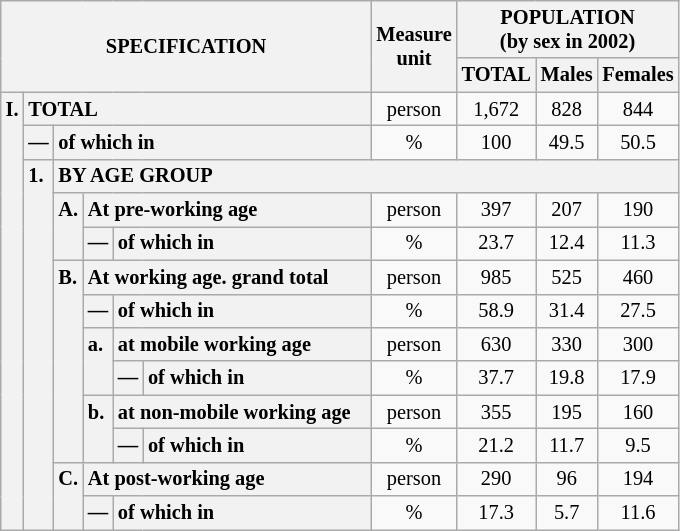<table class="wikitable" style="font-size:85%; text-align:center">
<tr>
<th rowspan="2" colspan="6">SPECIFICATION</th>
<th rowspan="2">Measure<br> unit</th>
<th colspan="3" rowspan="1">POPULATION<br> (by sex in 2002)</th>
</tr>
<tr>
<th>TOTAL</th>
<th>Males</th>
<th>Females</th>
</tr>
<tr>
<th style="text-align:left" valign="top" rowspan="13">I.</th>
<th style="text-align:left" colspan="5">TOTAL</th>
<td>person</td>
<td>1,672</td>
<td>828</td>
<td>844</td>
</tr>
<tr>
<th style="text-align:left" valign="top">—</th>
<th style="text-align:left" colspan="4">of which in</th>
<td>%</td>
<td>100</td>
<td>49.5</td>
<td>50.5</td>
</tr>
<tr>
<th style="text-align:left" valign="top" rowspan="11">1.</th>
<th style="text-align:left" colspan="19">BY AGE GROUP</th>
</tr>
<tr>
<th style="text-align:left" valign="top" rowspan="2">A.</th>
<th style="text-align:left" colspan="3">At pre-working age</th>
<td>person</td>
<td>397</td>
<td>207</td>
<td>190</td>
</tr>
<tr>
<th style="text-align:left" valign="top">—</th>
<th style="text-align:left" valign="top" colspan="2">of which in</th>
<td>%</td>
<td>23.7</td>
<td>12.4</td>
<td>11.3</td>
</tr>
<tr>
<th style="text-align:left" valign="top" rowspan="6">B.</th>
<th style="text-align:left" colspan="3">At working age. grand total</th>
<td>person</td>
<td>985</td>
<td>525</td>
<td>460</td>
</tr>
<tr>
<th style="text-align:left" valign="top">—</th>
<th style="text-align:left" valign="top" colspan="2">of which in</th>
<td>%</td>
<td>58.9</td>
<td>31.4</td>
<td>27.5</td>
</tr>
<tr>
<th style="text-align:left" valign="top" rowspan="2">a.</th>
<th style="text-align:left" colspan="2">at mobile working age</th>
<td>person</td>
<td>630</td>
<td>330</td>
<td>300</td>
</tr>
<tr>
<th style="text-align:left" valign="top">—</th>
<th style="text-align:left" valign="top" colspan="1">of which in                        </th>
<td>%</td>
<td>37.7</td>
<td>19.8</td>
<td>17.9</td>
</tr>
<tr>
<th style="text-align:left" valign="top" rowspan="2">b.</th>
<th style="text-align:left" colspan="2">at non-mobile working age</th>
<td>person</td>
<td>355</td>
<td>195</td>
<td>160</td>
</tr>
<tr>
<th style="text-align:left" valign="top">—</th>
<th style="text-align:left" valign="top" colspan="1">of which in                        </th>
<td>%</td>
<td>21.2</td>
<td>11.7</td>
<td>9.5</td>
</tr>
<tr>
<th style="text-align:left" valign="top" rowspan="2">C.</th>
<th style="text-align:left" colspan="3">At post-working age</th>
<td>person</td>
<td>290</td>
<td>96</td>
<td>194</td>
</tr>
<tr>
<th style="text-align:left" valign="top">—</th>
<th style="text-align:left" valign="top" colspan="2">of which in</th>
<td>%</td>
<td>17.3</td>
<td>5.7</td>
<td>11.6</td>
</tr>
</table>
